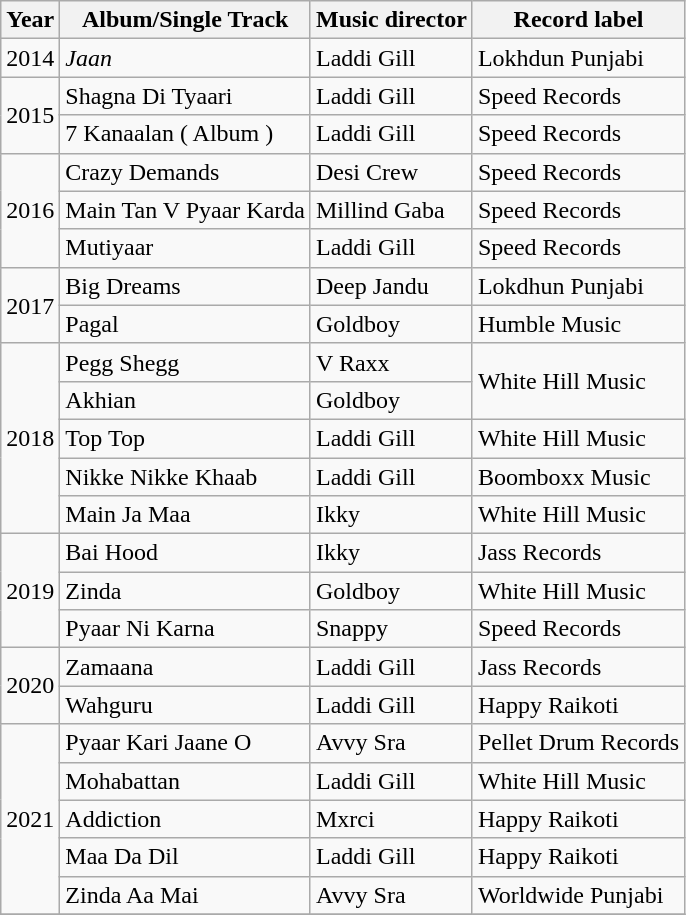<table class="wikitable">
<tr>
<th>Year</th>
<th>Album/Single Track</th>
<th>Music director</th>
<th>Record label</th>
</tr>
<tr>
<td>2014</td>
<td><em>Jaan</em></td>
<td>Laddi Gill</td>
<td>Lokhdun Punjabi</td>
</tr>
<tr>
<td rowspan="2">2015</td>
<td>Shagna Di Tyaari</td>
<td>Laddi Gill</td>
<td>Speed Records</td>
</tr>
<tr>
<td>7 Kanaalan ( Album )</td>
<td>Laddi Gill</td>
<td>Speed Records</td>
</tr>
<tr>
<td rowspan="3">2016</td>
<td>Crazy Demands</td>
<td>Desi Crew</td>
<td>Speed Records</td>
</tr>
<tr>
<td>Main Tan V Pyaar Karda</td>
<td>Millind Gaba</td>
<td>Speed Records</td>
</tr>
<tr>
<td>Mutiyaar</td>
<td>Laddi Gill</td>
<td>Speed Records</td>
</tr>
<tr>
<td rowspan="2">2017</td>
<td>Big Dreams</td>
<td>Deep Jandu</td>
<td>Lokdhun Punjabi</td>
</tr>
<tr>
<td>Pagal</td>
<td>Goldboy</td>
<td>Humble Music</td>
</tr>
<tr>
<td rowspan="5">2018</td>
<td>Pegg Shegg</td>
<td>V Raxx</td>
<td rowspan="2">White Hill Music</td>
</tr>
<tr>
<td>Akhian</td>
<td>Goldboy</td>
</tr>
<tr>
<td>Top Top</td>
<td>Laddi Gill</td>
<td>White Hill Music</td>
</tr>
<tr>
<td>Nikke Nikke Khaab</td>
<td>Laddi Gill</td>
<td>Boomboxx Music</td>
</tr>
<tr>
<td>Main Ja Maa</td>
<td>Ikky</td>
<td>White Hill Music</td>
</tr>
<tr>
<td rowspan="3">2019</td>
<td>Bai Hood</td>
<td>Ikky</td>
<td>Jass Records</td>
</tr>
<tr>
<td>Zinda</td>
<td>Goldboy</td>
<td>White Hill Music</td>
</tr>
<tr>
<td>Pyaar Ni Karna</td>
<td>Snappy</td>
<td>Speed Records</td>
</tr>
<tr>
<td rowspan="2">2020</td>
<td>Zamaana</td>
<td>Laddi Gill</td>
<td>Jass Records</td>
</tr>
<tr>
<td>Wahguru</td>
<td>Laddi Gill</td>
<td>Happy Raikoti</td>
</tr>
<tr>
<td rowspan="5">2021</td>
<td>Pyaar Kari Jaane O</td>
<td>Avvy Sra</td>
<td>Pellet Drum Records</td>
</tr>
<tr>
<td>Mohabattan</td>
<td>Laddi Gill</td>
<td>White Hill Music</td>
</tr>
<tr>
<td>Addiction</td>
<td>Mxrci</td>
<td>Happy Raikoti</td>
</tr>
<tr>
<td>Maa Da Dil</td>
<td>Laddi Gill</td>
<td>Happy Raikoti</td>
</tr>
<tr>
<td>Zinda Aa Mai</td>
<td>Avvy Sra</td>
<td>Worldwide Punjabi</td>
</tr>
<tr>
</tr>
</table>
